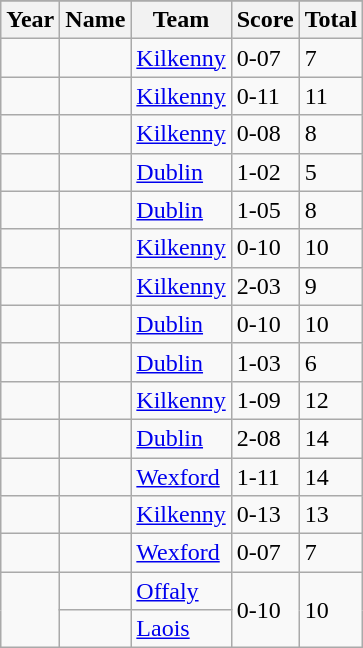<table class="wikitable sortable">
<tr>
</tr>
<tr>
<th>Year</th>
<th>Name</th>
<th>Team</th>
<th>Score</th>
<th>Total</th>
</tr>
<tr>
<td></td>
<td></td>
<td><a href='#'>Kilkenny</a></td>
<td>0-07</td>
<td>7</td>
</tr>
<tr>
<td></td>
<td></td>
<td><a href='#'>Kilkenny</a></td>
<td>0-11</td>
<td>11</td>
</tr>
<tr>
<td></td>
<td></td>
<td><a href='#'>Kilkenny</a></td>
<td>0-08</td>
<td>8</td>
</tr>
<tr>
<td></td>
<td></td>
<td><a href='#'>Dublin</a></td>
<td>1-02</td>
<td>5</td>
</tr>
<tr>
<td></td>
<td></td>
<td><a href='#'>Dublin</a></td>
<td>1-05</td>
<td>8</td>
</tr>
<tr>
<td></td>
<td></td>
<td><a href='#'>Kilkenny</a></td>
<td>0-10</td>
<td>10</td>
</tr>
<tr>
<td></td>
<td></td>
<td><a href='#'>Kilkenny</a></td>
<td>2-03</td>
<td>9</td>
</tr>
<tr>
<td></td>
<td></td>
<td><a href='#'>Dublin</a></td>
<td>0-10</td>
<td>10</td>
</tr>
<tr>
<td></td>
<td></td>
<td><a href='#'>Dublin</a></td>
<td>1-03</td>
<td>6</td>
</tr>
<tr>
<td></td>
<td></td>
<td><a href='#'>Kilkenny</a></td>
<td>1-09</td>
<td>12</td>
</tr>
<tr>
<td></td>
<td></td>
<td><a href='#'>Dublin</a></td>
<td>2-08</td>
<td>14</td>
</tr>
<tr>
<td></td>
<td></td>
<td><a href='#'>Wexford</a></td>
<td>1-11</td>
<td>14</td>
</tr>
<tr>
<td></td>
<td></td>
<td><a href='#'>Kilkenny</a></td>
<td>0-13</td>
<td>13</td>
</tr>
<tr>
<td></td>
<td></td>
<td><a href='#'>Wexford</a></td>
<td>0-07</td>
<td>7</td>
</tr>
<tr>
<td rowspan=2></td>
<td style="text-align:left;"></td>
<td style="text-align:left;"><a href='#'>Offaly</a></td>
<td rowspan=2>0-10</td>
<td rowspan=2>10</td>
</tr>
<tr>
<td style="text-align:left;"></td>
<td style="text-align:left;"><a href='#'>Laois</a></td>
</tr>
</table>
